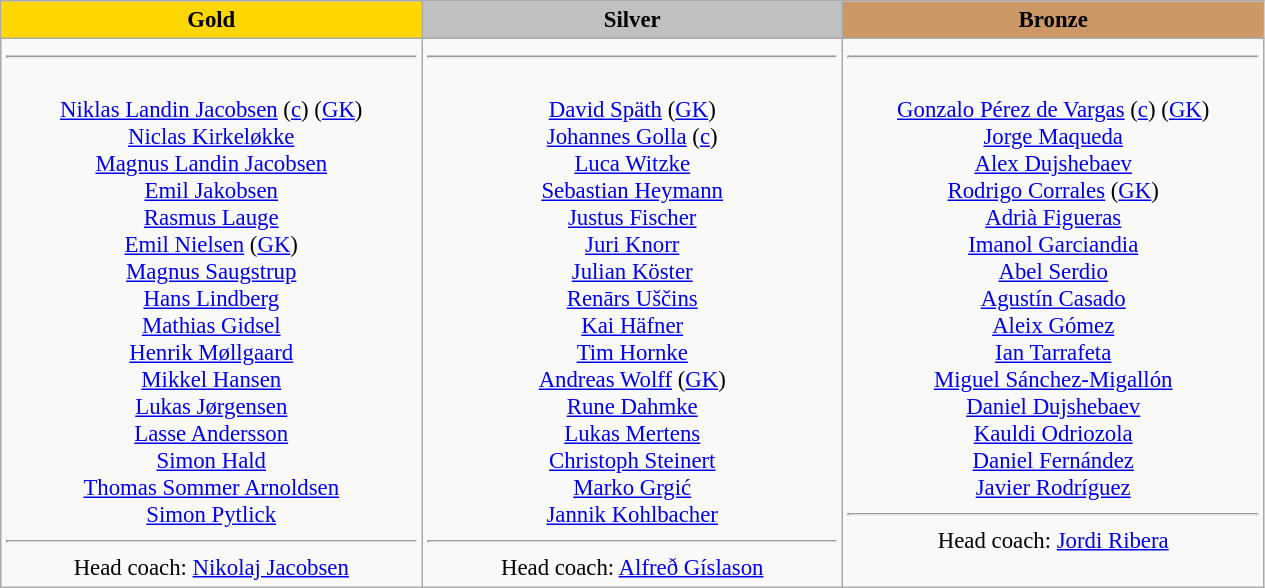<table class="wikitable" style="text-align: center; font-size: 95%;">
<tr>
<td style="width: 18em; background: gold;"><strong>Gold</strong></td>
<td style="width: 18em; background: silver;"><strong>Silver</strong></td>
<td style="width: 18em; background: #CC9966;"><strong>Bronze</strong></td>
</tr>
<tr style="vertical-align: top;">
<td><hr><br><a href='#'>Niklas Landin Jacobsen</a> (<a href='#'>c</a>) (<a href='#'>GK</a>)<br><a href='#'>Niclas Kirkeløkke</a><br><a href='#'>Magnus Landin Jacobsen</a><br><a href='#'>Emil Jakobsen</a><br><a href='#'>Rasmus Lauge</a><br><a href='#'>Emil Nielsen</a> (<a href='#'>GK</a>)<br><a href='#'>Magnus Saugstrup</a><br><a href='#'>Hans Lindberg</a><br><a href='#'>Mathias Gidsel</a><br><a href='#'>Henrik Møllgaard</a><br><a href='#'>Mikkel Hansen</a><br><a href='#'>Lukas Jørgensen</a><br><a href='#'>Lasse Andersson</a><br><a href='#'>Simon Hald</a><br><a href='#'>Thomas Sommer Arnoldsen</a><br><a href='#'>Simon Pytlick</a>
<hr>Head coach: <a href='#'>Nikolaj Jacobsen</a></td>
<td><hr><br><a href='#'>David Späth</a> (<a href='#'>GK</a>)<br><a href='#'>Johannes Golla</a> (<a href='#'>c</a>)<br><a href='#'>Luca Witzke</a><br><a href='#'>Sebastian Heymann</a><br><a href='#'>Justus Fischer</a><br><a href='#'>Juri Knorr</a><br><a href='#'>Julian Köster</a><br><a href='#'>Renārs Uščins</a><br><a href='#'>Kai Häfner</a><br><a href='#'>Tim Hornke</a><br><a href='#'>Andreas Wolff</a> (<a href='#'>GK</a>)<br><a href='#'>Rune Dahmke</a><br><a href='#'>Lukas Mertens</a><br><a href='#'>Christoph Steinert</a><br><a href='#'>Marko Grgić</a><br><a href='#'>Jannik Kohlbacher</a>
<hr>Head coach: <a href='#'>Alfreð Gíslason</a></td>
<td><hr><br><a href='#'>Gonzalo Pérez de Vargas</a> (<a href='#'>c</a>) (<a href='#'>GK</a>)<br><a href='#'>Jorge Maqueda</a><br><a href='#'>Alex Dujshebaev</a><br><a href='#'>Rodrigo Corrales</a> (<a href='#'>GK</a>)<br><a href='#'>Adrià Figueras</a><br><a href='#'>Imanol Garciandia</a><br><a href='#'>Abel Serdio</a><br><a href='#'>Agustín Casado</a><br><a href='#'>Aleix Gómez</a><br><a href='#'>Ian Tarrafeta</a><br><a href='#'>Miguel Sánchez-Migallón</a><br><a href='#'>Daniel Dujshebaev</a><br><a href='#'>Kauldi Odriozola</a><br><a href='#'>Daniel Fernández</a><br><a href='#'>Javier Rodríguez</a>
<hr>Head coach: <a href='#'>Jordi Ribera</a></td>
</tr>
</table>
